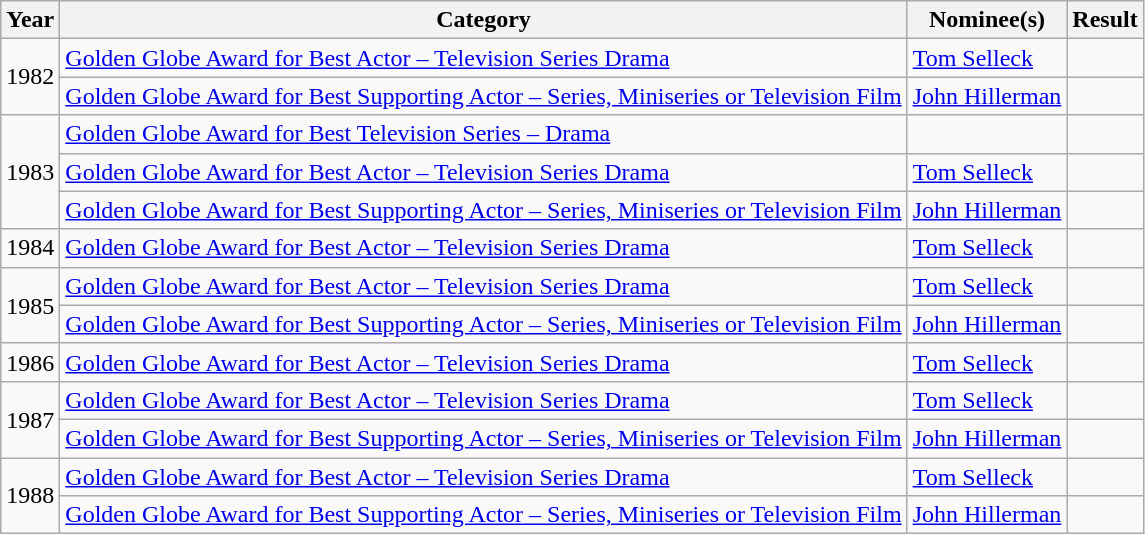<table class="wikitable sortable">
<tr>
<th>Year</th>
<th>Category</th>
<th>Nominee(s)</th>
<th>Result</th>
</tr>
<tr>
<td rowspan=2>1982</td>
<td><a href='#'>Golden Globe Award for Best Actor – Television Series Drama</a></td>
<td><a href='#'>Tom Selleck</a></td>
<td></td>
</tr>
<tr>
<td><a href='#'>Golden Globe Award for Best Supporting Actor – Series, Miniseries or Television Film</a></td>
<td><a href='#'>John Hillerman</a></td>
<td></td>
</tr>
<tr>
<td rowspan=3>1983</td>
<td><a href='#'>Golden Globe Award for Best Television Series – Drama</a></td>
<td></td>
<td></td>
</tr>
<tr>
<td><a href='#'>Golden Globe Award for Best Actor – Television Series Drama</a></td>
<td><a href='#'>Tom Selleck</a></td>
<td></td>
</tr>
<tr>
<td><a href='#'>Golden Globe Award for Best Supporting Actor – Series, Miniseries or Television Film</a></td>
<td><a href='#'>John Hillerman</a></td>
<td></td>
</tr>
<tr>
<td>1984</td>
<td><a href='#'>Golden Globe Award for Best Actor – Television Series Drama</a></td>
<td><a href='#'>Tom Selleck</a></td>
<td></td>
</tr>
<tr>
<td rowspan=2>1985</td>
<td><a href='#'>Golden Globe Award for Best Actor – Television Series Drama</a></td>
<td><a href='#'>Tom Selleck</a></td>
<td></td>
</tr>
<tr>
<td><a href='#'>Golden Globe Award for Best Supporting Actor – Series, Miniseries or Television Film</a></td>
<td><a href='#'>John Hillerman</a></td>
<td></td>
</tr>
<tr>
<td>1986</td>
<td><a href='#'>Golden Globe Award for Best Actor – Television Series Drama</a></td>
<td><a href='#'>Tom Selleck</a></td>
<td></td>
</tr>
<tr>
<td rowspan=2>1987</td>
<td><a href='#'>Golden Globe Award for Best Actor – Television Series Drama</a></td>
<td><a href='#'>Tom Selleck</a></td>
<td></td>
</tr>
<tr>
<td><a href='#'>Golden Globe Award for Best Supporting Actor – Series, Miniseries or Television Film</a></td>
<td><a href='#'>John Hillerman</a></td>
<td></td>
</tr>
<tr>
<td rowspan=2>1988</td>
<td><a href='#'>Golden Globe Award for Best Actor – Television Series Drama</a></td>
<td><a href='#'>Tom Selleck</a></td>
<td></td>
</tr>
<tr>
<td><a href='#'>Golden Globe Award for Best Supporting Actor – Series, Miniseries or Television Film</a></td>
<td><a href='#'>John Hillerman</a></td>
<td></td>
</tr>
</table>
